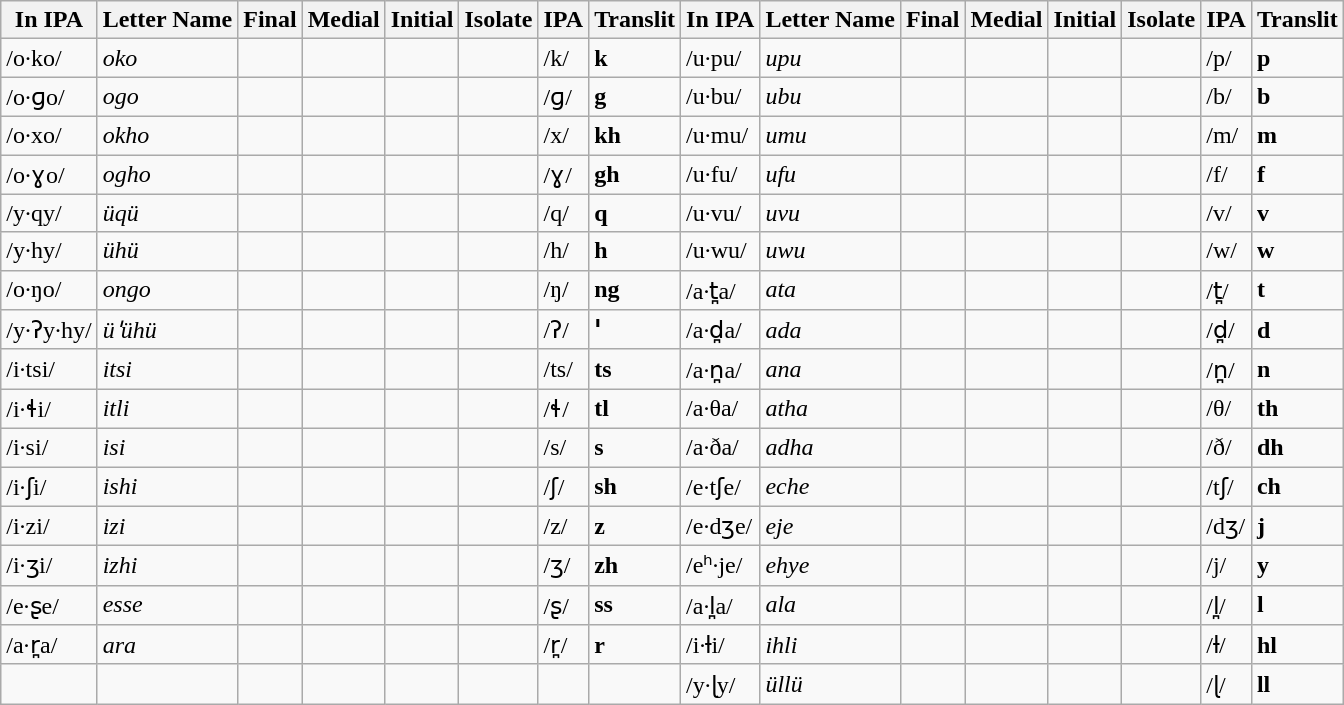<table class="wikitable">
<tr>
<th>In IPA</th>
<th>Letter Name</th>
<th>Final</th>
<th>Medial</th>
<th>Initial</th>
<th>Isolate</th>
<th>IPA</th>
<th>Translit</th>
<th>In IPA</th>
<th>Letter Name</th>
<th>Final</th>
<th>Medial</th>
<th>Initial</th>
<th>Isolate</th>
<th>IPA</th>
<th>Translit</th>
</tr>
<tr>
<td>/o·ko/</td>
<td><em>oko</em></td>
<td></td>
<td></td>
<td></td>
<td></td>
<td>/k/</td>
<td><strong>k</strong></td>
<td>/u·pu/</td>
<td><em>upu</em></td>
<td></td>
<td></td>
<td></td>
<td></td>
<td>/p/</td>
<td><strong>p</strong></td>
</tr>
<tr>
<td>/o·ɡo/</td>
<td><em>ogo</em></td>
<td></td>
<td></td>
<td></td>
<td></td>
<td>/ɡ/</td>
<td><strong>g</strong></td>
<td>/u·bu/</td>
<td><em>ubu</em></td>
<td></td>
<td></td>
<td></td>
<td></td>
<td>/b/</td>
<td><strong>b</strong></td>
</tr>
<tr>
<td>/o·xo/</td>
<td><em>okho</em></td>
<td></td>
<td></td>
<td></td>
<td></td>
<td>/x/</td>
<td><strong>kh</strong></td>
<td>/u·mu/</td>
<td><em>umu</em></td>
<td></td>
<td></td>
<td></td>
<td></td>
<td>/m/</td>
<td><strong>m</strong></td>
</tr>
<tr>
<td>/o·ɣo/</td>
<td><em>ogho</em></td>
<td></td>
<td></td>
<td></td>
<td></td>
<td>/ɣ/</td>
<td><strong>gh</strong></td>
<td>/u·fu/</td>
<td><em>ufu</em></td>
<td></td>
<td></td>
<td></td>
<td></td>
<td>/f/</td>
<td><strong>f</strong></td>
</tr>
<tr>
<td>/y·qy/</td>
<td><em>üqü</em></td>
<td></td>
<td></td>
<td></td>
<td></td>
<td>/q/</td>
<td><strong>q</strong></td>
<td>/u·vu/</td>
<td><em>uvu</em></td>
<td></td>
<td></td>
<td></td>
<td></td>
<td>/v/</td>
<td><strong>v</strong></td>
</tr>
<tr>
<td>/y·hy/</td>
<td><em>ühü</em></td>
<td></td>
<td></td>
<td></td>
<td></td>
<td>/h/</td>
<td><strong>h</strong></td>
<td>/u·wu/</td>
<td><em>uwu</em></td>
<td></td>
<td></td>
<td></td>
<td></td>
<td>/w/</td>
<td><strong>w</strong></td>
</tr>
<tr>
<td>/o·ŋo/</td>
<td><em>ongo</em></td>
<td></td>
<td></td>
<td></td>
<td></td>
<td>/ŋ/</td>
<td><strong>ng</strong></td>
<td>/a·t̪a/</td>
<td><em>ata</em></td>
<td></td>
<td></td>
<td></td>
<td></td>
<td>/t̪/</td>
<td><strong>t</strong></td>
</tr>
<tr>
<td>/y·ʔy·hy/</td>
<td><em>üꞌühü</em></td>
<td></td>
<td></td>
<td></td>
<td></td>
<td>/ʔ/</td>
<td><strong>ꞌ</strong></td>
<td>/a·d̪a/</td>
<td><em>ada</em></td>
<td></td>
<td></td>
<td></td>
<td></td>
<td>/d̪/</td>
<td><strong>d</strong></td>
</tr>
<tr>
<td>/i·tsi/</td>
<td><em>itsi</em></td>
<td></td>
<td></td>
<td></td>
<td></td>
<td>/ts/</td>
<td><strong>ts</strong></td>
<td>/a·n̪a/</td>
<td><em>ana</em></td>
<td></td>
<td></td>
<td></td>
<td></td>
<td>/n̪/</td>
<td><strong>n</strong></td>
</tr>
<tr>
<td>/i·ɬi/</td>
<td><em>itli</em></td>
<td></td>
<td></td>
<td></td>
<td></td>
<td>/ɬ/</td>
<td><strong>tl</strong></td>
<td>/a·θa/</td>
<td><em>atha</em></td>
<td></td>
<td></td>
<td></td>
<td></td>
<td>/θ/</td>
<td><strong>th</strong></td>
</tr>
<tr>
<td>/i·si/</td>
<td><em>isi</em></td>
<td></td>
<td></td>
<td></td>
<td></td>
<td>/s/</td>
<td><strong>s</strong></td>
<td>/a·ða/</td>
<td><em>adha</em></td>
<td></td>
<td></td>
<td></td>
<td></td>
<td>/ð/</td>
<td><strong>dh</strong></td>
</tr>
<tr>
<td>/i·ʃi/</td>
<td><em>ishi</em></td>
<td></td>
<td></td>
<td></td>
<td></td>
<td>/ʃ/</td>
<td><strong>sh</strong></td>
<td>/e·tʃe/</td>
<td><em>eche</em></td>
<td></td>
<td></td>
<td></td>
<td></td>
<td>/tʃ/</td>
<td><strong>ch</strong></td>
</tr>
<tr>
<td>/i·zi/</td>
<td><em>izi</em></td>
<td></td>
<td></td>
<td></td>
<td></td>
<td>/z/</td>
<td><strong>z</strong></td>
<td>/e·dʒe/</td>
<td><em>eje</em></td>
<td></td>
<td></td>
<td></td>
<td></td>
<td>/dʒ/</td>
<td><strong>j</strong></td>
</tr>
<tr>
<td>/i·ʒi/</td>
<td><em>izhi</em></td>
<td></td>
<td></td>
<td></td>
<td></td>
<td>/ʒ/</td>
<td><strong>zh</strong></td>
<td>/eʰ·je/</td>
<td><em>ehye</em></td>
<td></td>
<td></td>
<td></td>
<td></td>
<td>/j/</td>
<td><strong>y</strong></td>
</tr>
<tr>
<td>/e·ʂe/</td>
<td><em>esse</em></td>
<td></td>
<td></td>
<td></td>
<td></td>
<td>/ʂ/</td>
<td><strong>ss</strong></td>
<td>/a·l̪a/</td>
<td><em>ala</em></td>
<td></td>
<td></td>
<td></td>
<td></td>
<td>/l̪/</td>
<td><strong>l</strong></td>
</tr>
<tr>
<td>/a·r̪a/</td>
<td><em>ara</em></td>
<td></td>
<td></td>
<td></td>
<td></td>
<td>/r̪/</td>
<td><strong>r</strong></td>
<td>/i·ƚi/</td>
<td><em>ihli</em></td>
<td></td>
<td></td>
<td></td>
<td></td>
<td>/ƚ/</td>
<td><strong>hl</strong></td>
</tr>
<tr>
<td></td>
<td></td>
<td></td>
<td></td>
<td></td>
<td></td>
<td></td>
<td></td>
<td>/y·ɭy/</td>
<td><em>üllü</em></td>
<td></td>
<td></td>
<td></td>
<td></td>
<td>/ɭ/</td>
<td><strong>ll</strong></td>
</tr>
</table>
